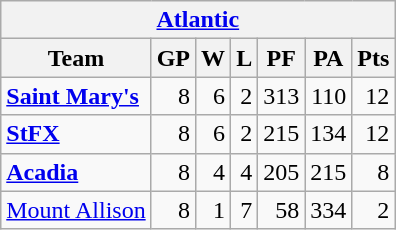<table class="wikitable" align="left">
<tr>
<th colspan="8"><a href='#'>Atlantic</a></th>
</tr>
<tr>
<th>Team</th>
<th>GP</th>
<th>W</th>
<th>L</th>
<th>PF</th>
<th>PA</th>
<th>Pts</th>
</tr>
<tr align="right">
<td align="left"><strong><a href='#'>Saint Mary's</a></strong></td>
<td>8</td>
<td>6</td>
<td>2</td>
<td>313</td>
<td>110</td>
<td>12</td>
</tr>
<tr align="right">
<td align="left"><strong><a href='#'>StFX</a></strong></td>
<td>8</td>
<td>6</td>
<td>2</td>
<td>215</td>
<td>134</td>
<td>12</td>
</tr>
<tr align="right">
<td align="left"><strong><a href='#'>Acadia</a></strong></td>
<td>8</td>
<td>4</td>
<td>4</td>
<td>205</td>
<td>215</td>
<td>8</td>
</tr>
<tr align="right">
<td align="left"><a href='#'>Mount Allison</a></td>
<td>8</td>
<td>1</td>
<td>7</td>
<td>58</td>
<td>334</td>
<td>2</td>
</tr>
</table>
